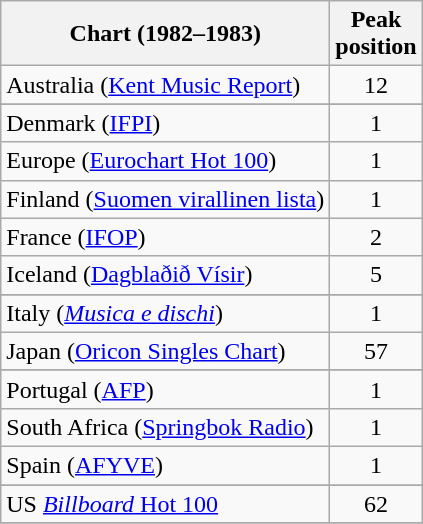<table class="wikitable sortable">
<tr>
<th>Chart (1982–1983)</th>
<th>Peak<br>position</th>
</tr>
<tr>
<td>Australia (<a href='#'>Kent Music Report</a>)</td>
<td align="center">12</td>
</tr>
<tr>
</tr>
<tr>
</tr>
<tr>
</tr>
<tr>
<td>Denmark (<a href='#'>IFPI</a>)</td>
<td align="center">1</td>
</tr>
<tr>
<td>Europe (<a href='#'>Eurochart Hot 100</a>)</td>
<td align="center">1</td>
</tr>
<tr>
<td>Finland (<a href='#'>Suomen virallinen lista</a>)</td>
<td align="center">1</td>
</tr>
<tr>
<td>France (<a href='#'>IFOP</a>)</td>
<td align="center">2</td>
</tr>
<tr>
<td>Iceland (<a href='#'>Dagblaðið Vísir</a>)</td>
<td align="center">5</td>
</tr>
<tr>
</tr>
<tr>
<td>Italy (<em><a href='#'>Musica e dischi</a></em>)</td>
<td align="center">1</td>
</tr>
<tr>
<td>Japan (<a href='#'>Oricon Singles Chart</a>)</td>
<td align="center">57</td>
</tr>
<tr>
</tr>
<tr>
</tr>
<tr>
</tr>
<tr>
</tr>
<tr>
<td>Portugal (<a href='#'>AFP</a>)</td>
<td align="center">1</td>
</tr>
<tr>
<td>South Africa (<a href='#'>Springbok Radio</a>)</td>
<td align="center">1</td>
</tr>
<tr>
<td>Spain (<a href='#'>AFYVE</a>)</td>
<td align="center">1</td>
</tr>
<tr>
</tr>
<tr>
</tr>
<tr>
</tr>
<tr>
<td>US <a href='#'><em>Billboard</em> Hot 100</a></td>
<td align="center">62</td>
</tr>
<tr>
</tr>
</table>
